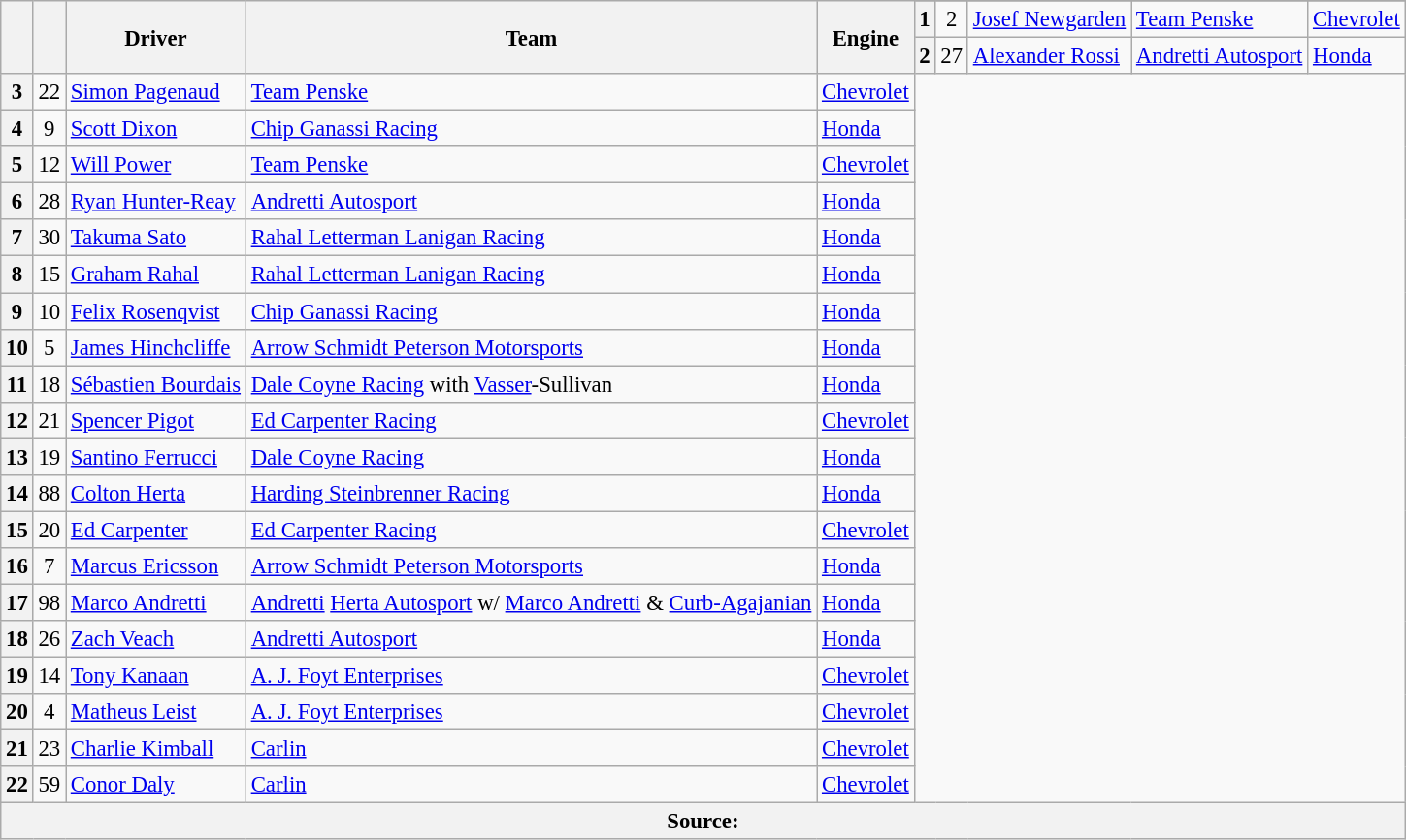<table class="wikitable sortable" style="text-align:center; font-size:95%;">
<tr>
<th rowspan="3"></th>
<th rowspan="3"></th>
<th rowspan="3">Driver</th>
<th rowspan="3">Team</th>
<th rowspan="3">Engine</th>
</tr>
<tr>
<th scope="row">1</th>
<td align="center">2</td>
<td align="left"> <a href='#'>Josef Newgarden</a></td>
<td align="left"><a href='#'>Team Penske</a></td>
<td align="left"><a href='#'>Chevrolet</a></td>
</tr>
<tr>
<th scope="row">2</th>
<td align="center">27</td>
<td align="left"> <a href='#'>Alexander Rossi</a> <strong></strong></td>
<td align="left"><a href='#'>Andretti Autosport</a></td>
<td align="left"><a href='#'>Honda</a></td>
</tr>
<tr>
<th scope="row">3</th>
<td align="center">22</td>
<td align="left"> <a href='#'>Simon Pagenaud</a></td>
<td align="left"><a href='#'>Team Penske</a></td>
<td align="left"><a href='#'>Chevrolet</a></td>
</tr>
<tr>
<th scope="row">4</th>
<td align="center">9</td>
<td align="left"> <a href='#'>Scott Dixon</a> <strong></strong></td>
<td align="left"><a href='#'>Chip Ganassi Racing</a></td>
<td align="left"><a href='#'>Honda</a></td>
</tr>
<tr>
<th scope="row">5</th>
<td align="center">12</td>
<td align="left"> <a href='#'>Will Power</a> <strong></strong></td>
<td align="left"><a href='#'>Team Penske</a></td>
<td align="left"><a href='#'>Chevrolet</a></td>
</tr>
<tr>
<th scope="row">6</th>
<td align="center">28</td>
<td align="left"> <a href='#'>Ryan Hunter-Reay</a> <strong></strong></td>
<td align="left"><a href='#'>Andretti Autosport</a></td>
<td align="left"><a href='#'>Honda</a></td>
</tr>
<tr>
<th scope="row">7</th>
<td align="center">30</td>
<td align="left"> <a href='#'>Takuma Sato</a></td>
<td align="left"><a href='#'>Rahal Letterman Lanigan Racing</a></td>
<td align="left"><a href='#'>Honda</a></td>
</tr>
<tr>
<th scope="row">8</th>
<td align="center">15</td>
<td align="left"> <a href='#'>Graham Rahal</a></td>
<td align="left"><a href='#'>Rahal Letterman Lanigan Racing</a></td>
<td align="left"><a href='#'>Honda</a></td>
</tr>
<tr>
<th scope="row">9</th>
<td align="center">10</td>
<td align="left"> <a href='#'>Felix Rosenqvist</a> <strong></strong></td>
<td align="left"><a href='#'>Chip Ganassi Racing</a></td>
<td align="left"><a href='#'>Honda</a></td>
</tr>
<tr>
<th scope="row">10</th>
<td align="center">5</td>
<td align="left"> <a href='#'>James Hinchcliffe</a></td>
<td align="left"><a href='#'>Arrow Schmidt Peterson Motorsports</a></td>
<td align="left"><a href='#'>Honda</a></td>
</tr>
<tr>
<th scope="row">11</th>
<td align="center">18</td>
<td align="left"> <a href='#'>Sébastien Bourdais</a></td>
<td align="left"><a href='#'>Dale Coyne Racing</a> with <a href='#'>Vasser</a>-Sullivan</td>
<td align="left"><a href='#'>Honda</a></td>
</tr>
<tr>
<th scope="row">12</th>
<td align="center">21</td>
<td align="left"> <a href='#'>Spencer Pigot</a></td>
<td align="left"><a href='#'>Ed Carpenter Racing</a></td>
<td align="left"><a href='#'>Chevrolet</a></td>
</tr>
<tr>
<th scope="row">13</th>
<td align="center">19</td>
<td align="left"> <a href='#'>Santino Ferrucci</a> <strong></strong></td>
<td align="left"><a href='#'>Dale Coyne Racing</a></td>
<td align="left"><a href='#'>Honda</a></td>
</tr>
<tr>
<th scope="row">14</th>
<td align="center">88</td>
<td align="left"> <a href='#'>Colton Herta</a> <strong></strong></td>
<td align="left"><a href='#'>Harding Steinbrenner Racing</a></td>
<td align="left"><a href='#'>Honda</a></td>
</tr>
<tr>
<th scope="row">15</th>
<td align="center">20</td>
<td align="left"> <a href='#'>Ed Carpenter</a></td>
<td align="left"><a href='#'>Ed Carpenter Racing</a></td>
<td align="left"><a href='#'>Chevrolet</a></td>
</tr>
<tr>
<th scope="row">16</th>
<td align="center">7</td>
<td align="left"> <a href='#'>Marcus Ericsson</a> <strong></strong></td>
<td align="left"><a href='#'>Arrow Schmidt Peterson Motorsports</a></td>
<td align="left"><a href='#'>Honda</a></td>
</tr>
<tr>
<th scope="row">17</th>
<td align="center">98</td>
<td align="left"> <a href='#'>Marco Andretti</a></td>
<td align="left"><a href='#'>Andretti</a> <a href='#'>Herta Autosport</a> w/ <a href='#'>Marco Andretti</a> & <a href='#'>Curb-Agajanian</a></td>
<td align="left"><a href='#'>Honda</a></td>
</tr>
<tr>
<th scope="row">18</th>
<td align="center">26</td>
<td align="left"> <a href='#'>Zach Veach</a></td>
<td align="left"><a href='#'>Andretti Autosport</a></td>
<td align="left"><a href='#'>Honda</a></td>
</tr>
<tr>
<th scope="row">19</th>
<td align="center">14</td>
<td align="left"> <a href='#'>Tony Kanaan</a></td>
<td align="left"><a href='#'>A. J. Foyt Enterprises</a></td>
<td align="left"><a href='#'>Chevrolet</a></td>
</tr>
<tr>
<th scope="row">20</th>
<td align="center">4</td>
<td align="left"> <a href='#'>Matheus Leist</a></td>
<td align="left"><a href='#'>A. J. Foyt Enterprises</a></td>
<td align="left"><a href='#'>Chevrolet</a></td>
</tr>
<tr>
<th scope="row">21</th>
<td align="center">23</td>
<td align="left"> <a href='#'>Charlie Kimball</a></td>
<td align="left"><a href='#'>Carlin</a></td>
<td align="left"><a href='#'>Chevrolet</a></td>
</tr>
<tr>
<th scope="row">22</th>
<td align="center">59</td>
<td align="left"> <a href='#'>Conor Daly</a></td>
<td align="left"><a href='#'>Carlin</a></td>
<td align="left"><a href='#'>Chevrolet</a></td>
</tr>
<tr>
<th colspan="10">Source:</th>
</tr>
</table>
